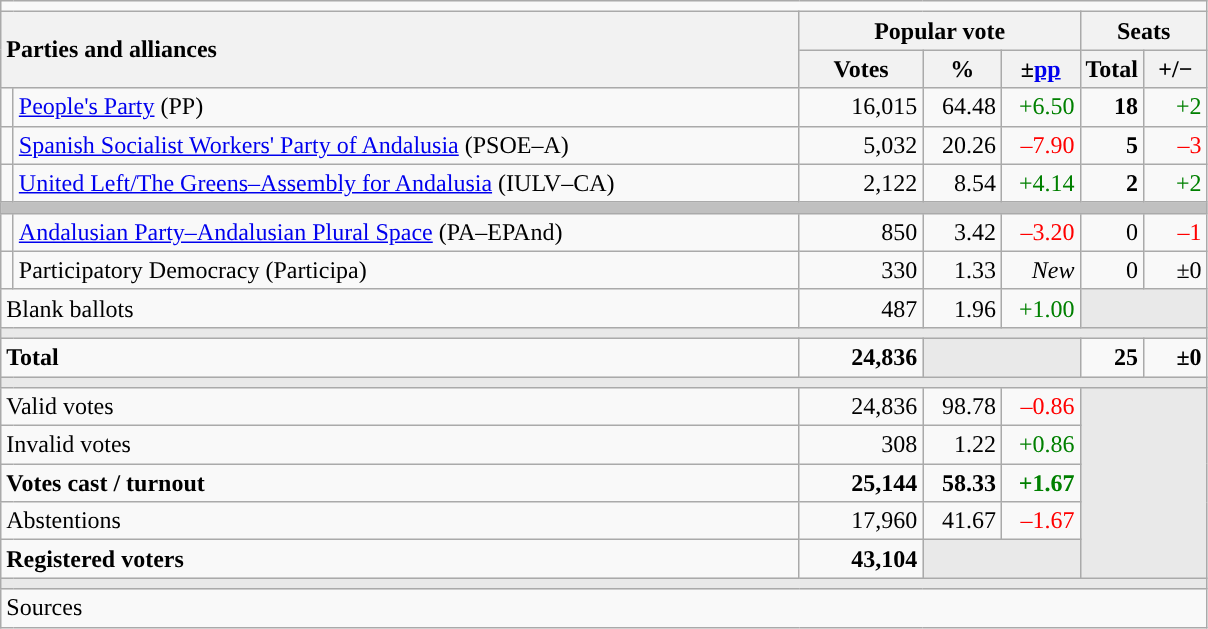<table class="wikitable" style="text-align:right;">
<tr>
<td colspan="7"></td>
</tr>
<tr>
<th style="text-align:left;" rowspan="2" colspan="2" width="525">Parties and alliances</th>
<th colspan="3">Popular vote</th>
<th colspan="2">Seats</th>
</tr>
<tr>
<th width="75">Votes</th>
<th width="45">%</th>
<th width="45">±<a href='#'>pp</a></th>
<th width="35">Total</th>
<th width="35">+/−</th>
</tr>
<tr>
<td width="1" style="color:inherit;background:"></td>
<td align="left"><a href='#'>People's Party</a> (PP)</td>
<td>16,015</td>
<td>64.48</td>
<td style="color:green;">+6.50</td>
<td><strong>18</strong></td>
<td style="color:green;">+2</td>
</tr>
<tr>
<td style="color:inherit;background:"></td>
<td align="left"><a href='#'>Spanish Socialist Workers' Party of Andalusia</a> (PSOE–A)</td>
<td>5,032</td>
<td>20.26</td>
<td style="color:red;">–7.90</td>
<td><strong>5</strong></td>
<td style="color:red;">–3</td>
</tr>
<tr>
<td style="color:inherit;background:"></td>
<td align="left"><a href='#'>United Left/The Greens–Assembly for Andalusia</a> (IULV–CA)</td>
<td>2,122</td>
<td>8.54</td>
<td style="color:green;">+4.14</td>
<td><strong>2</strong></td>
<td style="color:green;">+2</td>
</tr>
<tr>
<td colspan="7" bgcolor="#C0C0C0"></td>
</tr>
<tr>
<td style="color:inherit;background:"></td>
<td align="left"><a href='#'>Andalusian Party–Andalusian Plural Space</a> (PA–EPAnd)</td>
<td>850</td>
<td>3.42</td>
<td style="color:red;">–3.20</td>
<td>0</td>
<td style="color:red;">–1</td>
</tr>
<tr>
<td style="color:inherit;background:"></td>
<td align="left">Participatory Democracy (Participa)</td>
<td>330</td>
<td>1.33</td>
<td><em>New</em></td>
<td>0</td>
<td>±0</td>
</tr>
<tr>
<td align="left" colspan="2">Blank ballots</td>
<td>487</td>
<td>1.96</td>
<td style="color:green;">+1.00</td>
<td bgcolor="#E9E9E9" colspan="2"></td>
</tr>
<tr>
<td colspan="7" bgcolor="#E9E9E9"></td>
</tr>
<tr style="font-weight:bold;">
<td align="left" colspan="2">Total</td>
<td>24,836</td>
<td bgcolor="#E9E9E9" colspan="2"></td>
<td>25</td>
<td>±0</td>
</tr>
<tr>
<td colspan="7" bgcolor="#E9E9E9"></td>
</tr>
<tr>
<td align="left" colspan="2">Valid votes</td>
<td>24,836</td>
<td>98.78</td>
<td style="color:red;">–0.86</td>
<td bgcolor="#E9E9E9" colspan="2" rowspan="5"></td>
</tr>
<tr>
<td align="left" colspan="2">Invalid votes</td>
<td>308</td>
<td>1.22</td>
<td style="color:green;">+0.86</td>
</tr>
<tr style="font-weight:bold;">
<td align="left" colspan="2">Votes cast / turnout</td>
<td>25,144</td>
<td>58.33</td>
<td style="color:green;">+1.67</td>
</tr>
<tr>
<td align="left" colspan="2">Abstentions</td>
<td>17,960</td>
<td>41.67</td>
<td style="color:red;">–1.67</td>
</tr>
<tr style="font-weight:bold;">
<td align="left" colspan="2">Registered voters</td>
<td>43,104</td>
<td bgcolor="#E9E9E9" colspan="2"></td>
</tr>
<tr>
<td colspan="7" bgcolor="#E9E9E9"></td>
</tr>
<tr>
<td align="left" colspan="7">Sources</td>
</tr>
</table>
